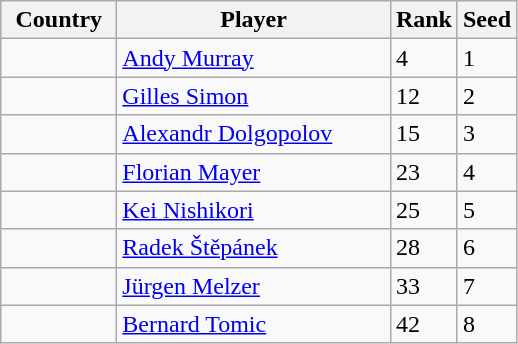<table class="sortable wikitable">
<tr>
<th width=70>Country</th>
<th width=175>Player</th>
<th>Rank</th>
<th>Seed</th>
</tr>
<tr>
<td></td>
<td><a href='#'>Andy Murray</a></td>
<td>4</td>
<td>1</td>
</tr>
<tr>
<td></td>
<td><a href='#'>Gilles Simon</a></td>
<td>12</td>
<td>2</td>
</tr>
<tr>
<td></td>
<td><a href='#'>Alexandr Dolgopolov</a></td>
<td>15</td>
<td>3</td>
</tr>
<tr>
<td></td>
<td><a href='#'>Florian Mayer</a></td>
<td>23</td>
<td>4</td>
</tr>
<tr>
<td></td>
<td><a href='#'>Kei Nishikori</a></td>
<td>25</td>
<td>5</td>
</tr>
<tr>
<td></td>
<td><a href='#'>Radek Štěpánek</a></td>
<td>28</td>
<td>6</td>
</tr>
<tr>
<td></td>
<td><a href='#'>Jürgen Melzer</a></td>
<td>33</td>
<td>7</td>
</tr>
<tr>
<td></td>
<td><a href='#'>Bernard Tomic</a></td>
<td>42</td>
<td>8</td>
</tr>
</table>
